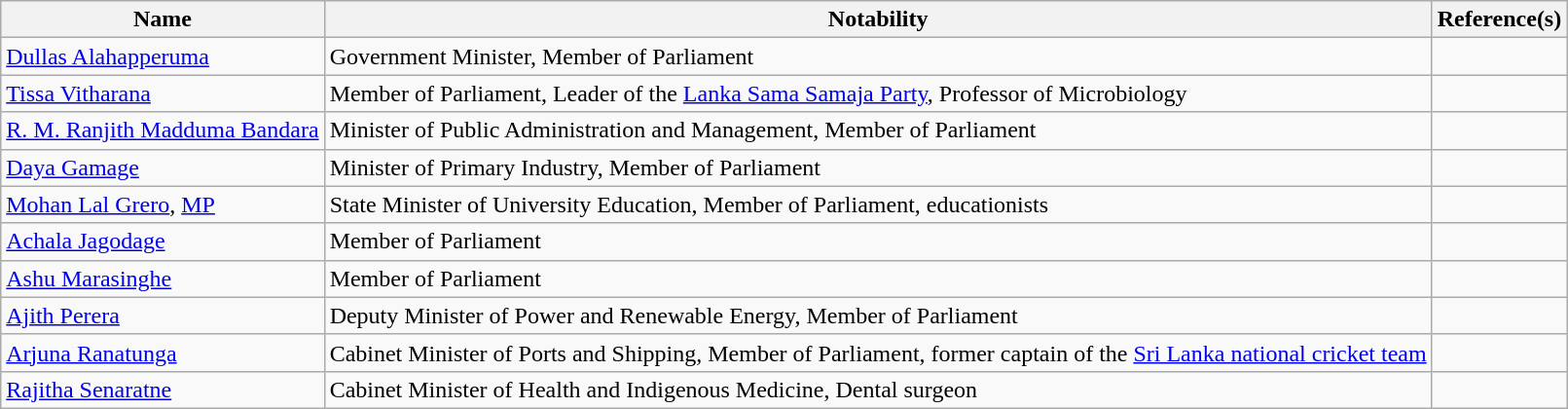<table class="wikitable sortable">
<tr>
<th>Name</th>
<th class="unsortable">Notability</th>
<th class="unsortable">Reference(s)</th>
</tr>
<tr>
<td><a href='#'>Dullas Alahapperuma</a></td>
<td>Government Minister, Member of Parliament</td>
<td></td>
</tr>
<tr>
<td><a href='#'>Tissa Vitharana</a></td>
<td>Member of Parliament, Leader of the <a href='#'>Lanka Sama Samaja Party</a>, Professor of Microbiology</td>
<td></td>
</tr>
<tr>
<td><a href='#'>R. M. Ranjith Madduma Bandara</a></td>
<td>Minister of Public Administration and Management, Member of Parliament</td>
<td></td>
</tr>
<tr>
<td><a href='#'>Daya Gamage</a></td>
<td>Minister of Primary Industry, Member of Parliament</td>
<td></td>
</tr>
<tr>
<td><a href='#'>Mohan Lal Grero</a>, <a href='#'>MP</a></td>
<td>State Minister of University Education, Member of Parliament, educationists</td>
<td></td>
</tr>
<tr>
<td><a href='#'>Achala Jagodage</a></td>
<td>Member of Parliament</td>
<td></td>
</tr>
<tr>
<td><a href='#'>Ashu Marasinghe</a></td>
<td>Member of Parliament</td>
<td></td>
</tr>
<tr>
<td><a href='#'>Ajith Perera</a></td>
<td>Deputy Minister of Power and Renewable Energy, Member of Parliament</td>
<td></td>
</tr>
<tr>
<td><a href='#'>Arjuna Ranatunga</a></td>
<td>Cabinet Minister of Ports and Shipping, Member of Parliament, former captain of the <a href='#'>Sri Lanka national cricket team</a></td>
<td></td>
</tr>
<tr>
<td><a href='#'>Rajitha Senaratne</a></td>
<td>Cabinet Minister of Health and Indigenous Medicine, Dental surgeon</td>
<td></td>
</tr>
</table>
